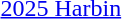<table>
<tr>
<td><a href='#'>2025 Harbin</a></td>
<td></td>
<td></td>
<td></td>
</tr>
</table>
